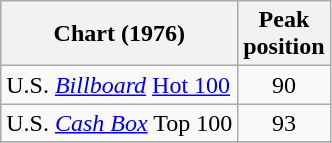<table class="wikitable">
<tr>
<th>Chart (1976)</th>
<th>Peak<br>position</th>
</tr>
<tr>
<td>U.S. <em><a href='#'>Billboard</a></em> <a href='#'>Hot 100</a></td>
<td style="text-align:center;">90</td>
</tr>
<tr>
<td>U.S. <a href='#'><em>Cash Box</em></a> Top 100</td>
<td align="center">93</td>
</tr>
<tr>
</tr>
</table>
